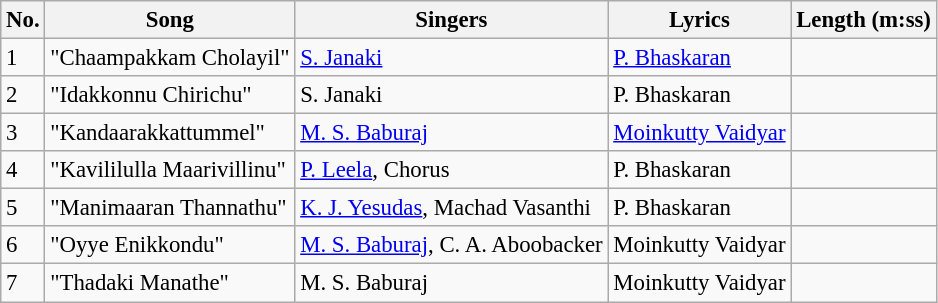<table class="wikitable" style="font-size:95%;">
<tr>
<th>No.</th>
<th>Song</th>
<th>Singers</th>
<th>Lyrics</th>
<th>Length (m:ss)</th>
</tr>
<tr>
<td>1</td>
<td>"Chaampakkam Cholayil"</td>
<td><a href='#'>S. Janaki</a></td>
<td><a href='#'>P. Bhaskaran</a></td>
<td></td>
</tr>
<tr>
<td>2</td>
<td>"Idakkonnu Chirichu"</td>
<td>S. Janaki</td>
<td>P. Bhaskaran</td>
<td></td>
</tr>
<tr>
<td>3</td>
<td>"Kandaarakkattummel"</td>
<td><a href='#'>M. S. Baburaj</a></td>
<td><a href='#'>Moinkutty Vaidyar</a></td>
<td></td>
</tr>
<tr>
<td>4</td>
<td>"Kavililulla Maarivillinu"</td>
<td><a href='#'>P. Leela</a>, Chorus</td>
<td>P. Bhaskaran</td>
<td></td>
</tr>
<tr>
<td>5</td>
<td>"Manimaaran Thannathu"</td>
<td><a href='#'>K. J. Yesudas</a>, Machad Vasanthi</td>
<td>P. Bhaskaran</td>
<td></td>
</tr>
<tr>
<td>6</td>
<td>"Oyye Enikkondu"</td>
<td><a href='#'>M. S. Baburaj</a>, C. A. Aboobacker</td>
<td>Moinkutty Vaidyar</td>
<td></td>
</tr>
<tr>
<td>7</td>
<td>"Thadaki Manathe"</td>
<td>M. S. Baburaj</td>
<td>Moinkutty Vaidyar</td>
<td></td>
</tr>
</table>
